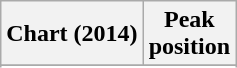<table class=wikitable>
<tr>
<th>Chart (2014)</th>
<th>Peak<br>position</th>
</tr>
<tr>
</tr>
<tr>
</tr>
<tr>
</tr>
<tr>
</tr>
<tr>
</tr>
<tr>
</tr>
<tr>
</tr>
</table>
